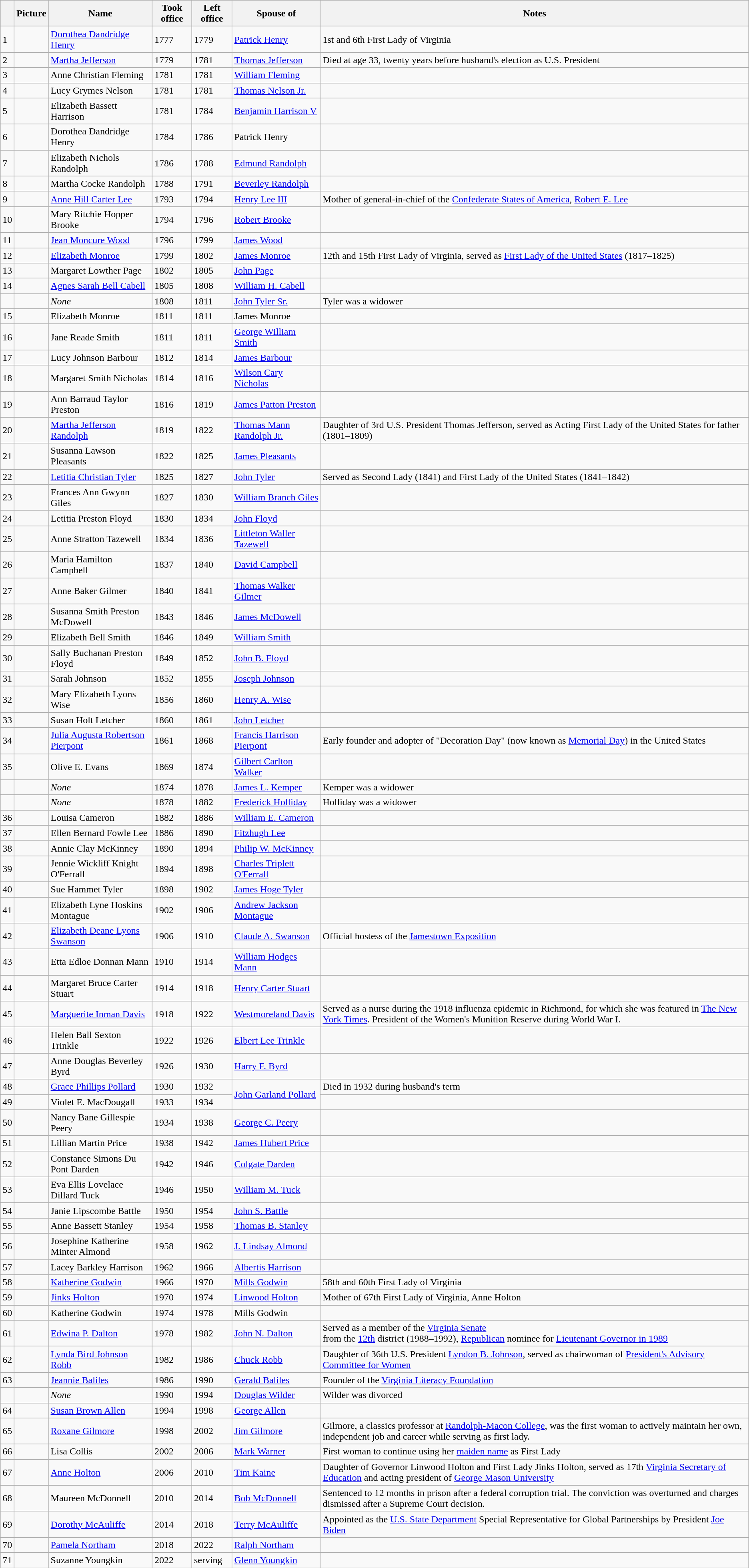<table class="wikitable">
<tr>
<th></th>
<th>Picture</th>
<th>Name</th>
<th>Took office</th>
<th>Left office</th>
<th>Spouse of</th>
<th>Notes</th>
</tr>
<tr>
<td>1</td>
<td></td>
<td><a href='#'>Dorothea Dandridge Henry</a></td>
<td>1777</td>
<td>1779</td>
<td><a href='#'>Patrick Henry</a></td>
<td>1st and 6th First Lady of Virginia</td>
</tr>
<tr>
<td>2</td>
<td></td>
<td><a href='#'>Martha Jefferson</a></td>
<td>1779</td>
<td>1781</td>
<td><a href='#'>Thomas Jefferson</a></td>
<td>Died at age 33, twenty years before husband's election as U.S. President</td>
</tr>
<tr>
<td>3</td>
<td></td>
<td>Anne Christian Fleming</td>
<td>1781</td>
<td>1781</td>
<td><a href='#'>William Fleming</a></td>
<td></td>
</tr>
<tr>
<td>4</td>
<td></td>
<td>Lucy Grymes Nelson</td>
<td>1781</td>
<td>1781</td>
<td><a href='#'>Thomas Nelson Jr.</a></td>
<td></td>
</tr>
<tr>
<td>5</td>
<td></td>
<td>Elizabeth Bassett Harrison</td>
<td>1781</td>
<td>1784</td>
<td><a href='#'>Benjamin Harrison V</a></td>
<td></td>
</tr>
<tr>
<td>6</td>
<td></td>
<td>Dorothea Dandridge Henry</td>
<td>1784</td>
<td>1786</td>
<td>Patrick Henry</td>
<td></td>
</tr>
<tr>
<td>7</td>
<td></td>
<td>Elizabeth Nichols Randolph</td>
<td>1786</td>
<td>1788</td>
<td><a href='#'>Edmund Randolph</a></td>
<td></td>
</tr>
<tr>
<td>8</td>
<td></td>
<td>Martha Cocke Randolph</td>
<td>1788</td>
<td>1791</td>
<td><a href='#'>Beverley Randolph</a></td>
<td></td>
</tr>
<tr>
<td>9</td>
<td></td>
<td><a href='#'>Anne Hill Carter Lee</a></td>
<td>1793</td>
<td>1794</td>
<td><a href='#'>Henry Lee III</a></td>
<td>Mother of general-in-chief of the <a href='#'>Confederate States of America</a>, <a href='#'>Robert E. Lee</a></td>
</tr>
<tr>
<td>10</td>
<td></td>
<td>Mary Ritchie Hopper Brooke</td>
<td>1794</td>
<td>1796</td>
<td><a href='#'>Robert Brooke</a></td>
<td></td>
</tr>
<tr>
<td>11</td>
<td></td>
<td><a href='#'>Jean Moncure Wood</a></td>
<td>1796</td>
<td>1799</td>
<td><a href='#'>James Wood</a></td>
<td></td>
</tr>
<tr>
<td>12</td>
<td></td>
<td><a href='#'>Elizabeth Monroe</a></td>
<td>1799</td>
<td>1802</td>
<td><a href='#'>James Monroe</a></td>
<td>12th and 15th First Lady of Virginia, served as <a href='#'>First Lady of the United States</a> (1817–1825)</td>
</tr>
<tr>
<td>13</td>
<td></td>
<td>Margaret Lowther Page</td>
<td>1802</td>
<td>1805</td>
<td><a href='#'>John Page</a></td>
<td></td>
</tr>
<tr>
<td>14</td>
<td></td>
<td><a href='#'>Agnes Sarah Bell Cabell</a></td>
<td>1805</td>
<td>1808</td>
<td><a href='#'>William H. Cabell</a></td>
<td></td>
</tr>
<tr>
<td></td>
<td></td>
<td><em>None</em></td>
<td>1808</td>
<td>1811</td>
<td><a href='#'>John Tyler Sr.</a></td>
<td>Tyler was a widower</td>
</tr>
<tr>
<td>15</td>
<td></td>
<td>Elizabeth Monroe</td>
<td>1811</td>
<td>1811</td>
<td>James Monroe</td>
<td></td>
</tr>
<tr>
<td>16</td>
<td></td>
<td>Jane Reade Smith</td>
<td>1811</td>
<td>1811</td>
<td><a href='#'>George William Smith</a></td>
<td></td>
</tr>
<tr>
<td>17</td>
<td></td>
<td>Lucy Johnson Barbour</td>
<td>1812</td>
<td>1814</td>
<td><a href='#'>James Barbour</a></td>
<td></td>
</tr>
<tr>
<td>18</td>
<td></td>
<td>Margaret Smith Nicholas</td>
<td>1814</td>
<td>1816</td>
<td><a href='#'>Wilson Cary Nicholas</a></td>
<td></td>
</tr>
<tr>
<td>19</td>
<td></td>
<td>Ann Barraud Taylor Preston</td>
<td>1816</td>
<td>1819</td>
<td><a href='#'>James Patton Preston</a></td>
<td></td>
</tr>
<tr>
<td>20</td>
<td></td>
<td><a href='#'>Martha Jefferson Randolph</a></td>
<td>1819</td>
<td>1822</td>
<td><a href='#'>Thomas Mann Randolph Jr.</a></td>
<td>Daughter of 3rd U.S. President Thomas Jefferson, served as Acting First Lady of the United States for father (1801–1809)</td>
</tr>
<tr>
<td>21</td>
<td></td>
<td>Susanna Lawson Pleasants</td>
<td>1822</td>
<td>1825</td>
<td><a href='#'>James Pleasants</a></td>
<td></td>
</tr>
<tr>
<td>22</td>
<td></td>
<td><a href='#'>Letitia Christian Tyler</a></td>
<td>1825</td>
<td>1827</td>
<td><a href='#'>John Tyler</a></td>
<td>Served as Second Lady (1841) and First Lady of the United States (1841–1842)</td>
</tr>
<tr>
<td>23</td>
<td></td>
<td>Frances Ann Gwynn Giles</td>
<td>1827</td>
<td>1830</td>
<td><a href='#'>William Branch Giles</a></td>
<td></td>
</tr>
<tr>
<td>24</td>
<td></td>
<td>Letitia Preston Floyd</td>
<td>1830</td>
<td>1834</td>
<td><a href='#'>John Floyd</a></td>
<td></td>
</tr>
<tr>
<td>25</td>
<td></td>
<td>Anne Stratton Tazewell</td>
<td>1834</td>
<td>1836</td>
<td><a href='#'>Littleton Waller Tazewell</a></td>
<td></td>
</tr>
<tr>
<td>26</td>
<td></td>
<td>Maria Hamilton Campbell</td>
<td>1837</td>
<td>1840</td>
<td><a href='#'>David Campbell</a></td>
<td></td>
</tr>
<tr>
<td>27</td>
<td></td>
<td>Anne Baker Gilmer</td>
<td>1840</td>
<td>1841</td>
<td><a href='#'>Thomas Walker Gilmer</a></td>
<td></td>
</tr>
<tr>
<td>28</td>
<td></td>
<td>Susanna Smith Preston McDowell</td>
<td>1843</td>
<td>1846</td>
<td><a href='#'>James McDowell</a></td>
<td></td>
</tr>
<tr>
<td>29</td>
<td></td>
<td>Elizabeth Bell Smith</td>
<td>1846</td>
<td>1849</td>
<td><a href='#'>William Smith</a></td>
<td></td>
</tr>
<tr>
<td>30</td>
<td></td>
<td>Sally Buchanan Preston Floyd</td>
<td>1849</td>
<td>1852</td>
<td><a href='#'>John B. Floyd</a></td>
<td></td>
</tr>
<tr>
<td>31</td>
<td></td>
<td>Sarah Johnson</td>
<td>1852</td>
<td>1855</td>
<td><a href='#'>Joseph Johnson</a></td>
<td></td>
</tr>
<tr>
<td>32</td>
<td></td>
<td>Mary Elizabeth Lyons Wise</td>
<td>1856</td>
<td>1860</td>
<td><a href='#'>Henry A. Wise</a></td>
<td></td>
</tr>
<tr>
<td>33</td>
<td></td>
<td>Susan Holt Letcher</td>
<td>1860</td>
<td>1861</td>
<td><a href='#'>John Letcher</a></td>
<td></td>
</tr>
<tr>
<td>34</td>
<td></td>
<td><a href='#'>Julia Augusta Robertson Pierpont</a></td>
<td>1861</td>
<td>1868</td>
<td><a href='#'>Francis Harrison Pierpont</a></td>
<td>Early founder and adopter of "Decoration Day" (now known as <a href='#'>Memorial Day</a>) in the United States</td>
</tr>
<tr>
<td>35</td>
<td></td>
<td>Olive E. Evans</td>
<td>1869</td>
<td>1874</td>
<td><a href='#'>Gilbert Carlton Walker</a></td>
<td></td>
</tr>
<tr>
<td></td>
<td></td>
<td><em>None</em></td>
<td>1874</td>
<td>1878</td>
<td><a href='#'>James L. Kemper</a></td>
<td>Kemper was a widower</td>
</tr>
<tr>
<td></td>
<td></td>
<td><em>None</em></td>
<td>1878</td>
<td>1882</td>
<td><a href='#'>Frederick Holliday</a></td>
<td>Holliday was a widower</td>
</tr>
<tr>
<td>36</td>
<td></td>
<td>Louisa Cameron</td>
<td>1882</td>
<td>1886</td>
<td><a href='#'>William E. Cameron</a></td>
<td></td>
</tr>
<tr>
<td>37</td>
<td></td>
<td>Ellen Bernard Fowle Lee</td>
<td>1886</td>
<td>1890</td>
<td><a href='#'>Fitzhugh Lee</a></td>
<td></td>
</tr>
<tr>
<td>38</td>
<td></td>
<td>Annie Clay McKinney</td>
<td>1890</td>
<td>1894</td>
<td><a href='#'>Philip W. McKinney</a></td>
<td></td>
</tr>
<tr>
<td>39</td>
<td></td>
<td>Jennie Wickliff Knight O'Ferrall</td>
<td>1894</td>
<td>1898</td>
<td><a href='#'>Charles Triplett O'Ferrall</a></td>
<td></td>
</tr>
<tr>
<td>40</td>
<td></td>
<td>Sue Hammet Tyler</td>
<td>1898</td>
<td>1902</td>
<td><a href='#'>James Hoge Tyler</a></td>
<td></td>
</tr>
<tr>
<td>41</td>
<td></td>
<td>Elizabeth Lyne Hoskins Montague</td>
<td>1902</td>
<td>1906</td>
<td><a href='#'>Andrew Jackson Montague</a></td>
<td></td>
</tr>
<tr>
<td>42</td>
<td></td>
<td><a href='#'>Elizabeth Deane Lyons Swanson</a></td>
<td>1906</td>
<td>1910</td>
<td><a href='#'>Claude A. Swanson</a></td>
<td>Official hostess of the <a href='#'>Jamestown Exposition</a></td>
</tr>
<tr>
<td>43</td>
<td></td>
<td>Etta Edloe Donnan Mann</td>
<td>1910</td>
<td>1914</td>
<td><a href='#'>William Hodges Mann</a></td>
<td></td>
</tr>
<tr>
<td>44</td>
<td></td>
<td>Margaret Bruce Carter Stuart</td>
<td>1914</td>
<td>1918</td>
<td><a href='#'>Henry Carter Stuart</a></td>
<td></td>
</tr>
<tr>
<td>45</td>
<td></td>
<td><a href='#'>Marguerite Inman Davis</a></td>
<td>1918</td>
<td>1922</td>
<td><a href='#'>Westmoreland Davis</a></td>
<td>Served as a nurse during the 1918 influenza epidemic in Richmond, for which she was featured in <a href='#'>The New York Times</a>. President of the Women's Munition Reserve during World War I.</td>
</tr>
<tr>
<td>46</td>
<td></td>
<td>Helen Ball Sexton Trinkle</td>
<td>1922</td>
<td>1926</td>
<td><a href='#'>Elbert Lee Trinkle</a></td>
<td></td>
</tr>
<tr>
<td>47</td>
<td></td>
<td>Anne Douglas Beverley Byrd</td>
<td>1926</td>
<td>1930</td>
<td><a href='#'>Harry F. Byrd</a></td>
<td></td>
</tr>
<tr>
<td>48</td>
<td></td>
<td><a href='#'>Grace Phillips Pollard</a></td>
<td>1930</td>
<td>1932</td>
<td rowspan="2"><a href='#'>John Garland Pollard</a></td>
<td>Died in 1932 during husband's term</td>
</tr>
<tr>
<td>49</td>
<td></td>
<td>Violet E. MacDougall</td>
<td>1933</td>
<td>1934</td>
<td></td>
</tr>
<tr>
<td>50</td>
<td></td>
<td>Nancy Bane Gillespie Peery</td>
<td>1934</td>
<td>1938</td>
<td><a href='#'>George C. Peery</a></td>
<td></td>
</tr>
<tr>
<td>51</td>
<td></td>
<td>Lillian Martin Price</td>
<td>1938</td>
<td>1942</td>
<td><a href='#'>James Hubert Price</a></td>
<td></td>
</tr>
<tr>
<td>52</td>
<td></td>
<td>Constance Simons Du Pont Darden</td>
<td>1942</td>
<td>1946</td>
<td><a href='#'>Colgate Darden</a></td>
<td></td>
</tr>
<tr>
<td>53</td>
<td></td>
<td>Eva Ellis Lovelace Dillard Tuck</td>
<td>1946</td>
<td>1950</td>
<td><a href='#'>William M. Tuck</a></td>
<td></td>
</tr>
<tr>
<td>54</td>
<td></td>
<td>Janie Lipscombe Battle</td>
<td>1950</td>
<td>1954</td>
<td><a href='#'>John S. Battle</a></td>
<td></td>
</tr>
<tr>
<td>55</td>
<td></td>
<td>Anne Bassett Stanley</td>
<td>1954</td>
<td>1958</td>
<td><a href='#'>Thomas B. Stanley</a></td>
<td></td>
</tr>
<tr>
<td>56</td>
<td></td>
<td>Josephine Katherine Minter Almond</td>
<td>1958</td>
<td>1962</td>
<td><a href='#'>J. Lindsay Almond</a></td>
<td></td>
</tr>
<tr>
<td>57</td>
<td></td>
<td>Lacey Barkley Harrison</td>
<td>1962</td>
<td>1966</td>
<td><a href='#'>Albertis Harrison</a></td>
<td></td>
</tr>
<tr>
<td>58</td>
<td></td>
<td><a href='#'>Katherine Godwin</a></td>
<td>1966</td>
<td>1970</td>
<td><a href='#'>Mills Godwin</a></td>
<td>58th and 60th First Lady of Virginia</td>
</tr>
<tr>
<td>59</td>
<td></td>
<td><a href='#'>Jinks Holton</a></td>
<td>1970</td>
<td>1974</td>
<td><a href='#'>Linwood Holton</a></td>
<td>Mother of 67th First Lady of Virginia, Anne Holton</td>
</tr>
<tr>
<td>60</td>
<td></td>
<td>Katherine Godwin</td>
<td>1974</td>
<td>1978</td>
<td>Mills Godwin</td>
<td></td>
</tr>
<tr>
<td>61</td>
<td></td>
<td><a href='#'>Edwina P. Dalton</a></td>
<td>1978</td>
<td>1982</td>
<td><a href='#'>John N. Dalton</a></td>
<td>Served as a member of the <a href='#'>Virginia Senate</a><br>from the <a href='#'>12th</a> district (1988–1992), <a href='#'>Republican</a> nominee for <a href='#'>Lieutenant Governor in 1989</a></td>
</tr>
<tr>
<td>62</td>
<td></td>
<td><a href='#'>Lynda Bird Johnson Robb</a></td>
<td>1982</td>
<td>1986</td>
<td><a href='#'>Chuck Robb</a></td>
<td>Daughter of 36th U.S. President <a href='#'>Lyndon B. Johnson</a>, served as chairwoman of <a href='#'>President's Advisory Committee for Women</a></td>
</tr>
<tr>
<td>63</td>
<td></td>
<td><a href='#'>Jeannie Baliles</a></td>
<td>1986</td>
<td>1990</td>
<td><a href='#'>Gerald Baliles</a></td>
<td>Founder of the <a href='#'>Virginia Literacy Foundation</a></td>
</tr>
<tr>
<td></td>
<td></td>
<td><em>None</em></td>
<td>1990</td>
<td>1994</td>
<td><a href='#'>Douglas Wilder</a></td>
<td>Wilder was divorced</td>
</tr>
<tr>
<td>64</td>
<td></td>
<td><a href='#'>Susan Brown Allen</a></td>
<td>1994</td>
<td>1998</td>
<td><a href='#'>George Allen</a></td>
<td></td>
</tr>
<tr>
<td>65</td>
<td></td>
<td><a href='#'>Roxane Gilmore</a></td>
<td>1998</td>
<td>2002</td>
<td><a href='#'>Jim Gilmore</a></td>
<td>Gilmore, a classics professor at <a href='#'>Randolph-Macon College</a>, was the first woman to actively maintain her own, independent job and career while serving as first lady.</td>
</tr>
<tr>
<td>66</td>
<td></td>
<td>Lisa Collis</td>
<td>2002</td>
<td>2006</td>
<td><a href='#'>Mark Warner</a></td>
<td>First woman to continue using her <a href='#'>maiden name</a> as First Lady</td>
</tr>
<tr>
<td>67</td>
<td></td>
<td><a href='#'>Anne Holton</a></td>
<td>2006</td>
<td>2010</td>
<td><a href='#'>Tim Kaine</a></td>
<td>Daughter of Governor Linwood Holton and First Lady Jinks Holton, served as 17th <a href='#'>Virginia Secretary of Education</a> and acting president of <a href='#'>George Mason University</a></td>
</tr>
<tr>
<td>68</td>
<td></td>
<td>Maureen McDonnell</td>
<td>2010</td>
<td>2014</td>
<td><a href='#'>Bob McDonnell</a></td>
<td>Sentenced to 12 months in prison after a federal corruption trial. The conviction was overturned and charges dismissed after a Supreme Court decision.</td>
</tr>
<tr>
<td>69</td>
<td></td>
<td><a href='#'>Dorothy McAuliffe</a></td>
<td>2014</td>
<td>2018</td>
<td><a href='#'>Terry McAuliffe</a></td>
<td>Appointed as the <a href='#'>U.S. State Department</a> Special Representative for Global Partnerships by President <a href='#'>Joe Biden</a></td>
</tr>
<tr>
<td>70</td>
<td></td>
<td><a href='#'>Pamela Northam</a></td>
<td>2018</td>
<td>2022</td>
<td><a href='#'>Ralph Northam</a></td>
<td></td>
</tr>
<tr>
<td>71</td>
<td></td>
<td>Suzanne Youngkin</td>
<td>2022</td>
<td>serving</td>
<td><a href='#'>Glenn Youngkin</a></td>
<td></td>
</tr>
</table>
